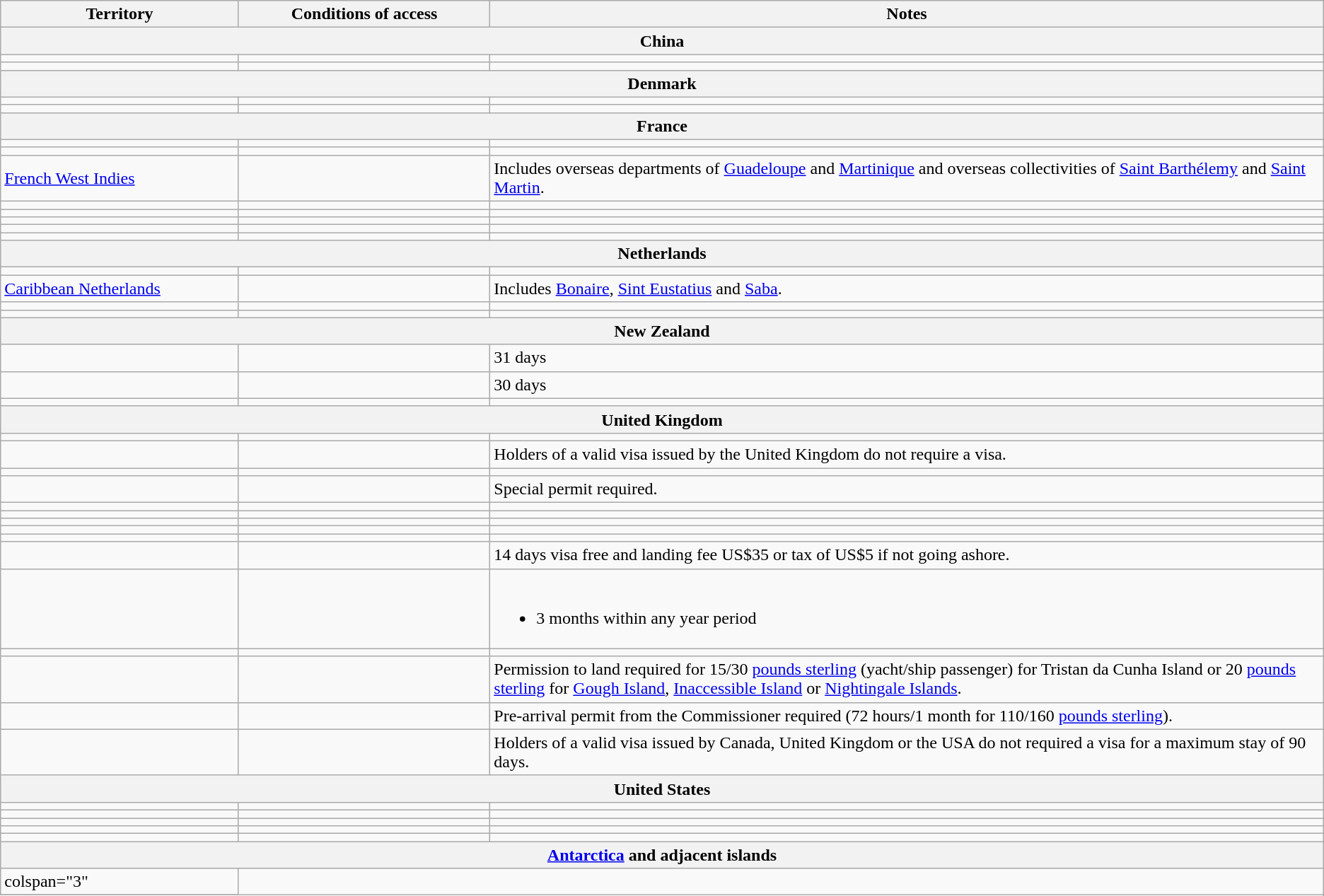<table class="wikitable" style="text-align: left; table-layout: fixed;">
<tr>
<th width="18%">Territory</th>
<th width="19%">Conditions of access</th>
<th>Notes</th>
</tr>
<tr>
<th colspan="3">China</th>
</tr>
<tr>
<td></td>
<td></td>
<td></td>
</tr>
<tr>
<td></td>
<td></td>
<td></td>
</tr>
<tr>
<th colspan="3">Denmark</th>
</tr>
<tr>
<td></td>
<td></td>
<td></td>
</tr>
<tr>
<td></td>
<td></td>
<td></td>
</tr>
<tr>
<th colspan="3">France</th>
</tr>
<tr>
<td></td>
<td></td>
<td></td>
</tr>
<tr>
<td></td>
<td></td>
<td></td>
</tr>
<tr>
<td> <a href='#'>French West Indies</a></td>
<td></td>
<td>Includes overseas departments of <a href='#'>Guadeloupe</a> and <a href='#'>Martinique</a> and overseas collectivities of <a href='#'>Saint Barthélemy</a> and <a href='#'>Saint Martin</a>.</td>
</tr>
<tr>
<td></td>
<td></td>
<td></td>
</tr>
<tr>
<td></td>
<td></td>
<td></td>
</tr>
<tr>
<td></td>
<td></td>
<td></td>
</tr>
<tr>
<td></td>
<td></td>
<td></td>
</tr>
<tr>
<td></td>
<td></td>
<td></td>
</tr>
<tr>
<th colspan="3">Netherlands</th>
</tr>
<tr>
<td></td>
<td></td>
<td></td>
</tr>
<tr>
<td> <a href='#'>Caribbean Netherlands</a></td>
<td></td>
<td>Includes <a href='#'>Bonaire</a>, <a href='#'>Sint Eustatius</a> and <a href='#'>Saba</a>.</td>
</tr>
<tr>
<td></td>
<td></td>
<td></td>
</tr>
<tr>
<td></td>
<td></td>
<td></td>
</tr>
<tr>
<th colspan="3">New Zealand</th>
</tr>
<tr>
<td></td>
<td></td>
<td>31 days</td>
</tr>
<tr>
<td></td>
<td></td>
<td>30 days</td>
</tr>
<tr>
<td></td>
<td></td>
<td></td>
</tr>
<tr>
<th colspan="3">United Kingdom</th>
</tr>
<tr>
<td></td>
<td></td>
<td></td>
</tr>
<tr>
<td></td>
<td></td>
<td>Holders of a valid visa issued by the United Kingdom do not require a visa.</td>
</tr>
<tr>
<td></td>
<td></td>
<td></td>
</tr>
<tr>
<td></td>
<td></td>
<td>Special permit required.</td>
</tr>
<tr>
<td></td>
<td></td>
<td></td>
</tr>
<tr>
<td></td>
<td></td>
<td></td>
</tr>
<tr>
<td></td>
<td></td>
<td></td>
</tr>
<tr>
<td></td>
<td></td>
<td></td>
</tr>
<tr>
<td></td>
<td></td>
<td></td>
</tr>
<tr>
<td></td>
<td></td>
<td>14 days visa free and landing fee US$35 or tax of US$5 if not going ashore.</td>
</tr>
<tr>
<td></td>
<td></td>
<td><br><ul><li>3 months within any year period</li></ul></td>
</tr>
<tr>
<td></td>
<td></td>
<td></td>
</tr>
<tr>
<td></td>
<td></td>
<td>Permission to land required for 15/30 <a href='#'>pounds sterling</a> (yacht/ship passenger) for Tristan da Cunha Island or 20 <a href='#'>pounds sterling</a> for <a href='#'>Gough Island</a>, <a href='#'>Inaccessible Island</a> or <a href='#'>Nightingale Islands</a>.</td>
</tr>
<tr>
<td></td>
<td></td>
<td>Pre-arrival permit from the Commissioner required (72 hours/1 month for 110/160 <a href='#'>pounds sterling</a>).</td>
</tr>
<tr>
<td></td>
<td></td>
<td>Holders of a valid visa issued by Canada, United Kingdom or the USA do not required a visa for a maximum stay of 90 days.</td>
</tr>
<tr>
<th colspan="3">United States</th>
</tr>
<tr>
<td></td>
<td></td>
<td></td>
</tr>
<tr>
<td></td>
<td></td>
<td></td>
</tr>
<tr>
<td></td>
<td></td>
<td></td>
</tr>
<tr>
<td></td>
<td></td>
<td></td>
</tr>
<tr>
<td></td>
<td></td>
<td></td>
</tr>
<tr>
<th colspan="3"><a href='#'>Antarctica</a> and adjacent islands</th>
</tr>
<tr>
<td>colspan="3" </td>
</tr>
<tr>
</tr>
</table>
